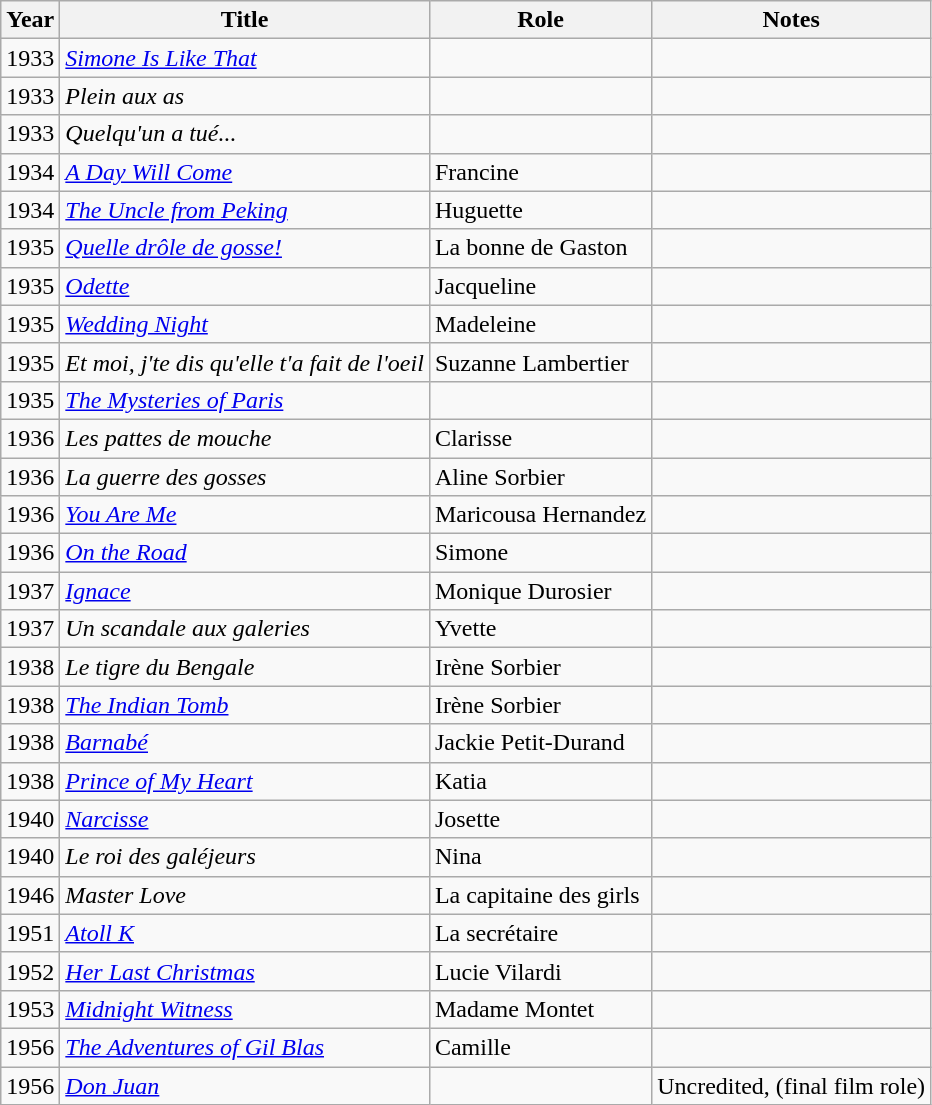<table class="wikitable">
<tr>
<th>Year</th>
<th>Title</th>
<th>Role</th>
<th>Notes</th>
</tr>
<tr>
<td>1933</td>
<td><em><a href='#'>Simone Is Like That</a></em></td>
<td></td>
<td></td>
</tr>
<tr>
<td>1933</td>
<td><em>Plein aux as</em></td>
<td></td>
<td></td>
</tr>
<tr>
<td>1933</td>
<td><em>Quelqu'un a tué...</em></td>
<td></td>
<td></td>
</tr>
<tr>
<td>1934</td>
<td><em><a href='#'>A Day Will Come</a></em></td>
<td>Francine</td>
<td></td>
</tr>
<tr>
<td>1934</td>
<td><em><a href='#'>The Uncle from Peking</a></em></td>
<td>Huguette</td>
<td></td>
</tr>
<tr>
<td>1935</td>
<td><em><a href='#'>Quelle drôle de gosse!</a></em></td>
<td>La bonne de Gaston</td>
<td></td>
</tr>
<tr>
<td>1935</td>
<td><em><a href='#'>Odette</a></em></td>
<td>Jacqueline</td>
<td></td>
</tr>
<tr>
<td>1935</td>
<td><em><a href='#'>Wedding Night</a></em></td>
<td>Madeleine</td>
<td></td>
</tr>
<tr>
<td>1935</td>
<td><em>Et moi, j'te dis qu'elle t'a fait de l'oeil</em></td>
<td>Suzanne Lambertier</td>
<td></td>
</tr>
<tr>
<td>1935</td>
<td><em><a href='#'>The Mysteries of Paris</a></em></td>
<td></td>
<td></td>
</tr>
<tr>
<td>1936</td>
<td><em>Les pattes de mouche</em></td>
<td>Clarisse</td>
<td></td>
</tr>
<tr>
<td>1936</td>
<td><em>La guerre des gosses</em></td>
<td>Aline Sorbier</td>
<td></td>
</tr>
<tr>
<td>1936</td>
<td><em><a href='#'>You Are Me</a></em></td>
<td>Maricousa Hernandez</td>
<td></td>
</tr>
<tr>
<td>1936</td>
<td><em><a href='#'>On the Road</a></em></td>
<td>Simone</td>
<td></td>
</tr>
<tr>
<td>1937</td>
<td><em><a href='#'>Ignace</a></em></td>
<td>Monique Durosier</td>
<td></td>
</tr>
<tr>
<td>1937</td>
<td><em>Un scandale aux galeries</em></td>
<td>Yvette</td>
<td></td>
</tr>
<tr>
<td>1938</td>
<td><em>Le tigre du Bengale</em></td>
<td>Irène Sorbier</td>
<td></td>
</tr>
<tr>
<td>1938</td>
<td><em><a href='#'>The Indian Tomb</a></em></td>
<td>Irène Sorbier</td>
<td></td>
</tr>
<tr>
<td>1938</td>
<td><em><a href='#'>Barnabé</a></em></td>
<td>Jackie Petit-Durand</td>
<td></td>
</tr>
<tr>
<td>1938</td>
<td><em><a href='#'>Prince of My Heart</a></em></td>
<td>Katia</td>
<td></td>
</tr>
<tr>
<td>1940</td>
<td><em><a href='#'>Narcisse</a></em></td>
<td>Josette</td>
<td></td>
</tr>
<tr>
<td>1940</td>
<td><em>Le roi des galéjeurs</em></td>
<td>Nina</td>
<td></td>
</tr>
<tr>
<td>1946</td>
<td><em>Master Love</em></td>
<td>La capitaine des girls</td>
<td></td>
</tr>
<tr>
<td>1951</td>
<td><em><a href='#'>Atoll K</a></em></td>
<td>La secrétaire</td>
<td></td>
</tr>
<tr>
<td>1952</td>
<td><em><a href='#'>Her Last Christmas</a></em></td>
<td>Lucie Vilardi</td>
<td></td>
</tr>
<tr>
<td>1953</td>
<td><em><a href='#'>Midnight Witness</a></em></td>
<td>Madame Montet</td>
<td></td>
</tr>
<tr>
<td>1956</td>
<td><em><a href='#'>The Adventures of Gil Blas</a></em></td>
<td>Camille</td>
<td></td>
</tr>
<tr>
<td>1956</td>
<td><em><a href='#'>Don Juan</a></em></td>
<td></td>
<td>Uncredited, (final film role)</td>
</tr>
</table>
